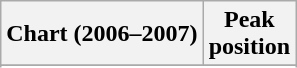<table class="wikitable sortable">
<tr>
<th align="left">Chart (2006–2007)</th>
<th align="center">Peak<br>position</th>
</tr>
<tr>
</tr>
<tr>
</tr>
<tr>
</tr>
</table>
